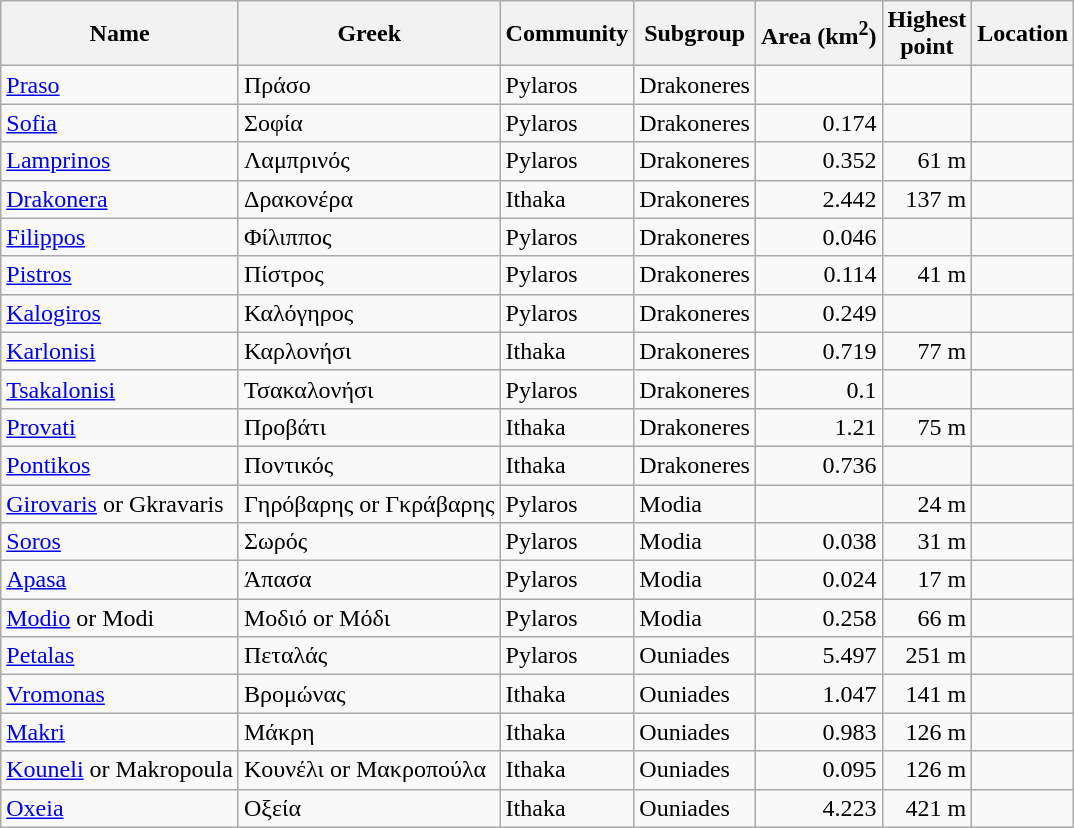<table class="wikitable sortable">
<tr>
<th align=left>Name</th>
<th align=left>Greek</th>
<th align=left>Community</th>
<th align=left>Subgroup</th>
<th align=left>Area (km<sup>2</sup>)</th>
<th align=left>Highest<br>point</th>
<th align=left>Location</th>
</tr>
<tr valign=top>
<td><a href='#'>Praso</a></td>
<td>Πράσο</td>
<td>Pylaros</td>
<td>Drakoneres</td>
<td align="right"></td>
<td align="right"></td>
<td></td>
</tr>
<tr valign=top>
<td><a href='#'>Sofia</a></td>
<td>Σοφία</td>
<td>Pylaros</td>
<td>Drakoneres</td>
<td align="right">0.174</td>
<td align="right"></td>
<td></td>
</tr>
<tr valign=top>
<td><a href='#'>Lamprinos</a></td>
<td>Λαμπρινός</td>
<td>Pylaros</td>
<td>Drakoneres</td>
<td align="right">0.352</td>
<td align="right">61 m</td>
<td></td>
</tr>
<tr valign=top>
<td><a href='#'>Drakonera</a></td>
<td>Δρακονέρα</td>
<td>Ithaka</td>
<td>Drakoneres</td>
<td align="right">2.442</td>
<td align="right">137 m</td>
<td></td>
</tr>
<tr valign=top>
<td><a href='#'>Filippos</a></td>
<td>Φίλιππος</td>
<td>Pylaros</td>
<td>Drakoneres</td>
<td align="right">0.046</td>
<td align="right"></td>
<td></td>
</tr>
<tr valign=top>
<td><a href='#'>Pistros</a></td>
<td>Πίστρος</td>
<td>Pylaros</td>
<td>Drakoneres</td>
<td align="right">0.114</td>
<td align="right">41 m</td>
<td></td>
</tr>
<tr valign=top>
<td><a href='#'>Kalogiros</a></td>
<td>Καλόγηρος</td>
<td>Pylaros</td>
<td>Drakoneres</td>
<td align="right">0.249</td>
<td align="right"></td>
<td></td>
</tr>
<tr valign=top>
<td><a href='#'>Karlonisi</a></td>
<td>Καρλονήσι</td>
<td>Ithaka</td>
<td>Drakoneres</td>
<td align="right">0.719</td>
<td align="right">77 m</td>
<td></td>
</tr>
<tr valign=top>
<td><a href='#'>Tsakalonisi</a></td>
<td>Τσακαλονήσι</td>
<td>Pylaros</td>
<td>Drakoneres</td>
<td align="right">0.1</td>
<td align="right"></td>
<td></td>
</tr>
<tr valign=top>
<td><a href='#'>Provati</a></td>
<td>Προβάτι</td>
<td>Ithaka</td>
<td>Drakoneres</td>
<td align="right">1.21</td>
<td align="right">75 m</td>
<td></td>
</tr>
<tr valign=top>
<td><a href='#'>Pontikos</a></td>
<td>Ποντικός</td>
<td>Ithaka</td>
<td>Drakoneres</td>
<td align="right">0.736</td>
<td align="right"></td>
<td></td>
</tr>
<tr valign=top>
<td><a href='#'>Girovaris</a> or Gkravaris</td>
<td>Γηρόβαρης or Γκράβαρης</td>
<td>Pylaros</td>
<td>Modia</td>
<td align="right"></td>
<td align="right">24 m</td>
<td></td>
</tr>
<tr valign=top>
<td><a href='#'>Soros</a></td>
<td>Σωρός</td>
<td>Pylaros</td>
<td>Modia</td>
<td align="right">0.038</td>
<td align="right">31 m</td>
<td></td>
</tr>
<tr valign=top>
<td><a href='#'>Apasa</a></td>
<td>Άπασα</td>
<td>Pylaros</td>
<td>Modia</td>
<td align="right">0.024</td>
<td align="right">17 m</td>
<td></td>
</tr>
<tr valign=top>
<td><a href='#'>Modio</a> or Modi</td>
<td>Μοδιό or Μόδι</td>
<td>Pylaros</td>
<td>Modia</td>
<td align="right">0.258</td>
<td align="right">66 m</td>
<td></td>
</tr>
<tr valign=top>
<td><a href='#'>Petalas</a></td>
<td>Πεταλάς</td>
<td>Pylaros</td>
<td>Ouniades</td>
<td align="right">5.497</td>
<td align="right">251 m</td>
<td></td>
</tr>
<tr valign=top>
<td><a href='#'>Vromonas</a></td>
<td>Βρομώνας</td>
<td>Ithaka</td>
<td>Ouniades</td>
<td align="right">1.047</td>
<td align="right">141 m</td>
<td></td>
</tr>
<tr valign=top>
<td><a href='#'>Makri</a></td>
<td>Μάκρη</td>
<td>Ithaka</td>
<td>Ouniades</td>
<td align="right">0.983</td>
<td align="right">126 m</td>
<td></td>
</tr>
<tr valign=top>
<td><a href='#'>Kouneli</a> or Makropoula</td>
<td>Κουνέλι or Μακροπούλα</td>
<td>Ithaka</td>
<td>Ouniades</td>
<td align="right">0.095</td>
<td align="right">126 m</td>
<td></td>
</tr>
<tr valign=top>
<td><a href='#'>Oxeia</a></td>
<td>Οξεία</td>
<td>Ithaka</td>
<td>Ouniades</td>
<td align="right">4.223</td>
<td align="right">421 m</td>
<td></td>
</tr>
</table>
